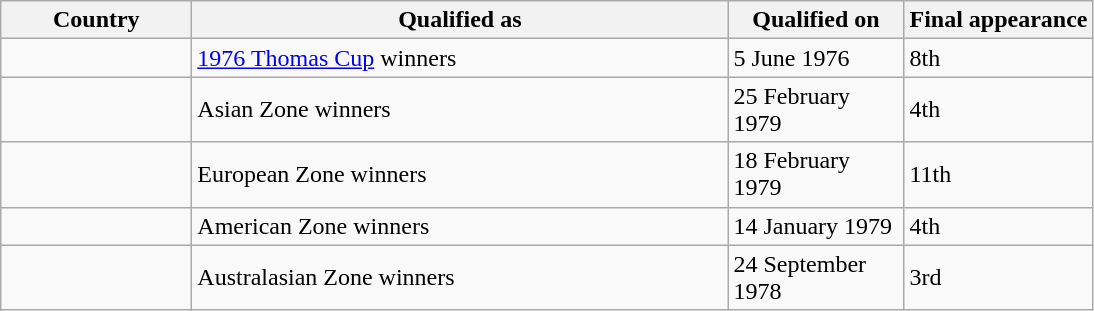<table class="sortable wikitable">
<tr>
<th width="120">Country</th>
<th width="350">Qualified as</th>
<th width="110">Qualified on</th>
<th>Final appearance</th>
</tr>
<tr>
<td></td>
<td><a href='#'>1976 Thomas Cup</a> winners</td>
<td>5 June 1976</td>
<td>8th</td>
</tr>
<tr>
<td></td>
<td>Asian Zone winners</td>
<td>25 February 1979</td>
<td>4th</td>
</tr>
<tr>
<td></td>
<td>European Zone winners</td>
<td>18 February 1979</td>
<td>11th</td>
</tr>
<tr>
<td></td>
<td>American Zone winners</td>
<td>14 January 1979</td>
<td>4th</td>
</tr>
<tr>
<td></td>
<td>Australasian Zone winners</td>
<td>24 September 1978</td>
<td>3rd</td>
</tr>
</table>
